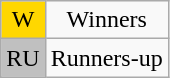<table class="wikitable" style="text-align:center">
<tr>
<td style=background:gold>W</td>
<td>Winners</td>
</tr>
<tr>
<td style=background:silver>RU</td>
<td>Runners-up</td>
</tr>
</table>
